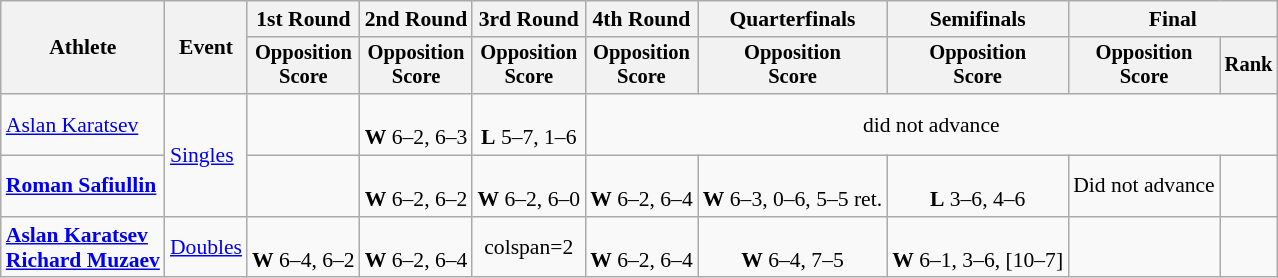<table class="wikitable" style="text-align:center; font-size:90%">
<tr>
<th rowspan=2>Athlete</th>
<th rowspan=2>Event</th>
<th>1st Round</th>
<th>2nd Round</th>
<th>3rd Round</th>
<th>4th Round</th>
<th>Quarterfinals</th>
<th>Semifinals</th>
<th colspan=2>Final</th>
</tr>
<tr style="font-size:95%">
<th>Opposition<br>Score</th>
<th>Opposition<br>Score</th>
<th>Opposition<br>Score</th>
<th>Opposition<br>Score</th>
<th>Opposition<br>Score</th>
<th>Opposition<br>Score</th>
<th>Opposition<br>Score</th>
<th>Rank</th>
</tr>
<tr align=center>
<td align=left><a href='#'>Aslan Karatsev</a></td>
<td align=left rowspan=2><a href='#'>Singles</a></td>
<td></td>
<td><br><strong>W</strong> 6–2, 6–3</td>
<td><br><strong>L</strong> 5–7, 1–6</td>
<td colspan=5>did not advance</td>
</tr>
<tr align=center>
<td align=left><strong><a href='#'>Roman Safiullin</a></strong></td>
<td></td>
<td><br><strong>W</strong> 6–2, 6–2</td>
<td><br><strong>W</strong> 6–2, 6–0</td>
<td><br><strong>W</strong> 6–2, 6–4</td>
<td><br><strong>W</strong> 6–3, 0–6, 5–5 ret.</td>
<td><br><strong>L</strong> 3–6, 4–6</td>
<td>Did not advance</td>
<td></td>
</tr>
<tr align=center>
<td align=left><strong><a href='#'>Aslan Karatsev</a><br><a href='#'>Richard Muzaev</a></strong></td>
<td align=left><a href='#'>Doubles</a></td>
<td><br><strong>W</strong> 6–4, 6–2</td>
<td><br><strong>W</strong> 6–2, 6–4</td>
<td>colspan=2 </td>
<td><br><strong>W</strong> 6–2, 6–4</td>
<td><br><strong>W</strong> 6–4, 7–5</td>
<td><br><strong>W</strong> 6–1, 3–6, [10–7]</td>
<td></td>
</tr>
</table>
